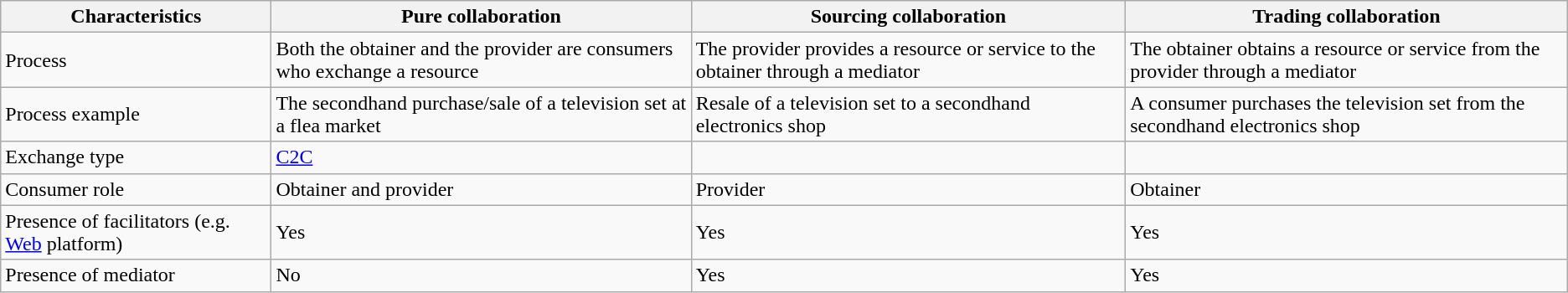<table class="wikitable">
<tr>
<th>Characteristics</th>
<th>Pure collaboration</th>
<th>Sourcing collaboration</th>
<th>Trading collaboration</th>
</tr>
<tr>
<td>Process</td>
<td>Both the obtainer and the provider are consumers who exchange a resource</td>
<td>The provider provides a resource or service to the obtainer through a mediator</td>
<td>The obtainer obtains a resource or service from the provider through a mediator</td>
</tr>
<tr>
<td>Process example</td>
<td>The secondhand purchase/sale of a television set at a flea market</td>
<td>Resale of a television set to a secondhand electronics shop</td>
<td>A consumer purchases the television set from the secondhand electronics shop</td>
</tr>
<tr>
<td>Exchange type</td>
<td><a href='#'>C2C</a></td>
<td></td>
<td></td>
</tr>
<tr>
<td>Consumer role</td>
<td>Obtainer and provider</td>
<td>Provider</td>
<td>Obtainer</td>
</tr>
<tr>
<td>Presence of facilitators (e.g. <a href='#'>Web</a> platform)</td>
<td>Yes</td>
<td>Yes</td>
<td>Yes</td>
</tr>
<tr>
<td>Presence of mediator</td>
<td>No</td>
<td>Yes</td>
<td>Yes</td>
</tr>
</table>
